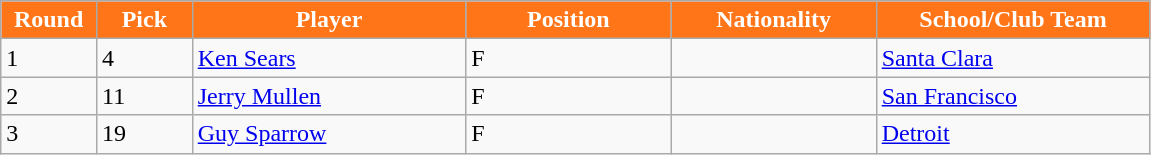<table class="wikitable sortable sortable">
<tr>
<th style="background:#FF7518;color:#FFFFFF;" width="7%">Round</th>
<th style="background:#FF7518;color:#FFFFFF;" width="7%">Pick</th>
<th style="background:#FF7518;color:#FFFFFF;" width="20%">Player</th>
<th style="background:#FF7518;color:#FFFFFF;" width="15%">Position</th>
<th style="background:#FF7518;color:#FFFFFF;" width="15%">Nationality</th>
<th style="background:#FF7518;color:#FFFFFF;" width="20%">School/Club Team</th>
</tr>
<tr>
<td>1</td>
<td>4</td>
<td><a href='#'>Ken Sears</a></td>
<td>F</td>
<td></td>
<td><a href='#'>Santa Clara</a></td>
</tr>
<tr>
<td>2</td>
<td>11</td>
<td><a href='#'>Jerry Mullen</a></td>
<td>F</td>
<td></td>
<td><a href='#'>San Francisco</a></td>
</tr>
<tr>
<td>3</td>
<td>19</td>
<td><a href='#'>Guy Sparrow</a></td>
<td>F</td>
<td></td>
<td><a href='#'>Detroit</a></td>
</tr>
</table>
